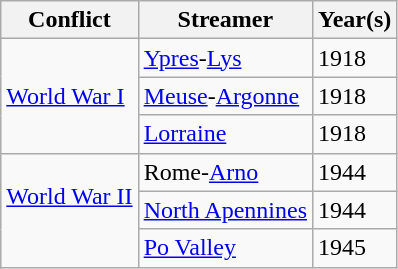<table class=wikitable>
<tr>
<th>Conflict</th>
<th>Streamer</th>
<th>Year(s)</th>
</tr>
<tr>
<td rowspan="3"><a href='#'>World War I</a> <br> </td>
<td><a href='#'>Ypres</a>-<a href='#'>Lys</a></td>
<td>1918</td>
</tr>
<tr>
<td><a href='#'>Meuse</a>-<a href='#'>Argonne</a></td>
<td>1918</td>
</tr>
<tr>
<td><a href='#'>Lorraine</a></td>
<td>1918</td>
</tr>
<tr>
<td rowspan="3"><a href='#'>World War II</a> <br> <br> </td>
<td>Rome-<a href='#'>Arno</a></td>
<td>1944</td>
</tr>
<tr>
<td><a href='#'>North Apennines</a></td>
<td>1944</td>
</tr>
<tr>
<td><a href='#'>Po Valley</a></td>
<td>1945</td>
</tr>
</table>
